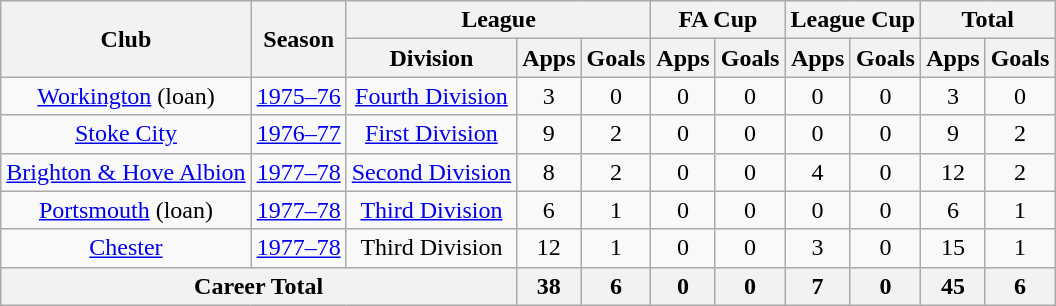<table class="wikitable" style="text-align: center;">
<tr>
<th rowspan="2">Club</th>
<th rowspan="2">Season</th>
<th colspan="3">League</th>
<th colspan="2">FA Cup</th>
<th colspan="2">League Cup</th>
<th colspan="2">Total</th>
</tr>
<tr>
<th>Division</th>
<th>Apps</th>
<th>Goals</th>
<th>Apps</th>
<th>Goals</th>
<th>Apps</th>
<th>Goals</th>
<th>Apps</th>
<th>Goals</th>
</tr>
<tr>
<td><a href='#'>Workington</a> (loan)</td>
<td><a href='#'>1975–76</a></td>
<td><a href='#'>Fourth Division</a></td>
<td>3</td>
<td>0</td>
<td>0</td>
<td>0</td>
<td>0</td>
<td>0</td>
<td>3</td>
<td>0</td>
</tr>
<tr>
<td><a href='#'>Stoke City</a></td>
<td><a href='#'>1976–77</a></td>
<td><a href='#'>First Division</a></td>
<td>9</td>
<td>2</td>
<td>0</td>
<td>0</td>
<td>0</td>
<td>0</td>
<td>9</td>
<td>2</td>
</tr>
<tr>
<td><a href='#'>Brighton & Hove Albion</a></td>
<td><a href='#'>1977–78</a></td>
<td><a href='#'>Second Division</a></td>
<td>8</td>
<td>2</td>
<td>0</td>
<td>0</td>
<td>4</td>
<td>0</td>
<td>12</td>
<td>2</td>
</tr>
<tr>
<td><a href='#'>Portsmouth</a> (loan)</td>
<td><a href='#'>1977–78</a></td>
<td><a href='#'>Third Division</a></td>
<td>6</td>
<td>1</td>
<td>0</td>
<td>0</td>
<td>0</td>
<td>0</td>
<td>6</td>
<td>1</td>
</tr>
<tr>
<td><a href='#'>Chester</a></td>
<td><a href='#'>1977–78</a></td>
<td>Third Division</td>
<td>12</td>
<td>1</td>
<td>0</td>
<td>0</td>
<td>3</td>
<td>0</td>
<td>15</td>
<td>1</td>
</tr>
<tr>
<th colspan="3">Career Total</th>
<th>38</th>
<th>6</th>
<th>0</th>
<th>0</th>
<th>7</th>
<th>0</th>
<th>45</th>
<th>6</th>
</tr>
</table>
